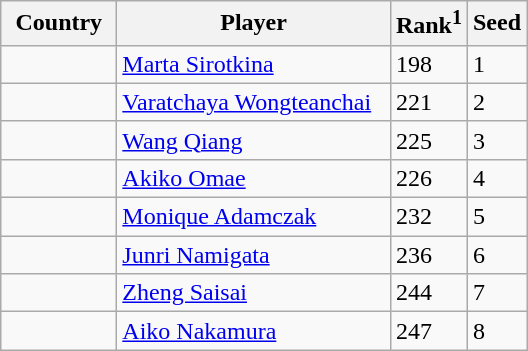<table class="sortable wikitable">
<tr>
<th width="70">Country</th>
<th width="175">Player</th>
<th>Rank<sup>1</sup></th>
<th>Seed</th>
</tr>
<tr>
<td></td>
<td><a href='#'>Marta Sirotkina</a></td>
<td>198</td>
<td>1</td>
</tr>
<tr>
<td></td>
<td><a href='#'>Varatchaya Wongteanchai</a></td>
<td>221</td>
<td>2</td>
</tr>
<tr>
<td></td>
<td><a href='#'>Wang Qiang</a></td>
<td>225</td>
<td>3</td>
</tr>
<tr>
<td></td>
<td><a href='#'>Akiko Omae</a></td>
<td>226</td>
<td>4</td>
</tr>
<tr>
<td></td>
<td><a href='#'>Monique Adamczak</a></td>
<td>232</td>
<td>5</td>
</tr>
<tr>
<td></td>
<td><a href='#'>Junri Namigata</a></td>
<td>236</td>
<td>6</td>
</tr>
<tr>
<td></td>
<td><a href='#'>Zheng Saisai</a></td>
<td>244</td>
<td>7</td>
</tr>
<tr>
<td></td>
<td><a href='#'>Aiko Nakamura</a></td>
<td>247</td>
<td>8</td>
</tr>
</table>
